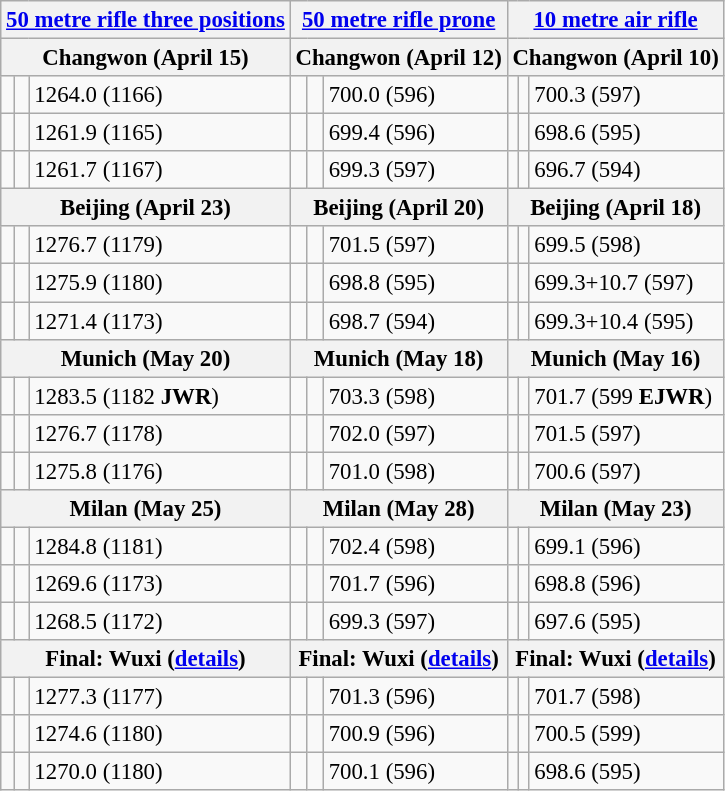<table class="wikitable" style="font-size: 95%">
<tr>
<th colspan=3><a href='#'>50 metre rifle three positions</a></th>
<th colspan=3><a href='#'>50 metre rifle prone</a></th>
<th colspan=3><a href='#'>10 metre air rifle</a></th>
</tr>
<tr>
<th colspan=3>Changwon (April 15)</th>
<th colspan=3>Changwon (April 12)</th>
<th colspan=3>Changwon (April 10)</th>
</tr>
<tr>
<td></td>
<td></td>
<td>1264.0 (1166)</td>
<td></td>
<td></td>
<td>700.0 (596)</td>
<td></td>
<td></td>
<td>700.3 (597)</td>
</tr>
<tr>
<td></td>
<td></td>
<td>1261.9 (1165)</td>
<td></td>
<td></td>
<td>699.4 (596)</td>
<td></td>
<td></td>
<td>698.6 (595)</td>
</tr>
<tr>
<td></td>
<td></td>
<td>1261.7 (1167)</td>
<td></td>
<td></td>
<td>699.3 (597)</td>
<td></td>
<td></td>
<td>696.7 (594)</td>
</tr>
<tr>
<th colspan=3>Beijing (April 23)</th>
<th colspan=3>Beijing (April 20)</th>
<th colspan=3>Beijing (April 18)</th>
</tr>
<tr>
<td></td>
<td></td>
<td>1276.7 (1179)</td>
<td></td>
<td></td>
<td>701.5 (597)</td>
<td></td>
<td></td>
<td>699.5 (598)</td>
</tr>
<tr>
<td></td>
<td></td>
<td>1275.9 (1180)</td>
<td></td>
<td></td>
<td>698.8 (595)</td>
<td></td>
<td></td>
<td>699.3+10.7 (597)</td>
</tr>
<tr>
<td></td>
<td></td>
<td>1271.4 (1173)</td>
<td></td>
<td></td>
<td>698.7 (594)</td>
<td></td>
<td></td>
<td>699.3+10.4 (595)</td>
</tr>
<tr>
<th colspan=3>Munich (May 20)</th>
<th colspan=3>Munich (May 18)</th>
<th colspan=3>Munich (May 16)</th>
</tr>
<tr>
<td></td>
<td></td>
<td>1283.5 (1182 <strong>JWR</strong>)</td>
<td></td>
<td></td>
<td>703.3 (598)</td>
<td></td>
<td></td>
<td>701.7 (599 <strong>EJWR</strong>)</td>
</tr>
<tr>
<td></td>
<td></td>
<td>1276.7 (1178)</td>
<td></td>
<td></td>
<td>702.0 (597)</td>
<td></td>
<td></td>
<td>701.5 (597)</td>
</tr>
<tr>
<td></td>
<td></td>
<td>1275.8 (1176)</td>
<td></td>
<td></td>
<td>701.0 (598)</td>
<td></td>
<td></td>
<td>700.6 (597)</td>
</tr>
<tr>
<th colspan=3>Milan (May 25)</th>
<th colspan=3>Milan (May 28)</th>
<th colspan=3>Milan (May 23)</th>
</tr>
<tr>
<td></td>
<td></td>
<td>1284.8 (1181)</td>
<td></td>
<td></td>
<td>702.4 (598)</td>
<td></td>
<td></td>
<td>699.1 (596)</td>
</tr>
<tr>
<td></td>
<td></td>
<td>1269.6 (1173)</td>
<td></td>
<td></td>
<td>701.7 (596)</td>
<td></td>
<td></td>
<td>698.8 (596)</td>
</tr>
<tr>
<td></td>
<td></td>
<td>1268.5 (1172)</td>
<td></td>
<td></td>
<td>699.3 (597)</td>
<td></td>
<td></td>
<td>697.6 (595)</td>
</tr>
<tr>
<th colspan=3>Final: Wuxi (<a href='#'>details</a>)</th>
<th colspan=3>Final: Wuxi (<a href='#'>details</a>)</th>
<th colspan=3>Final: Wuxi (<a href='#'>details</a>)</th>
</tr>
<tr>
<td></td>
<td></td>
<td>1277.3 (1177)</td>
<td></td>
<td></td>
<td>701.3 (596)</td>
<td></td>
<td></td>
<td>701.7 (598)</td>
</tr>
<tr>
<td></td>
<td></td>
<td>1274.6 (1180)</td>
<td></td>
<td></td>
<td>700.9 (596)</td>
<td></td>
<td></td>
<td>700.5 (599)</td>
</tr>
<tr>
<td></td>
<td></td>
<td>1270.0 (1180)</td>
<td></td>
<td></td>
<td>700.1 (596)</td>
<td></td>
<td></td>
<td>698.6 (595)</td>
</tr>
</table>
